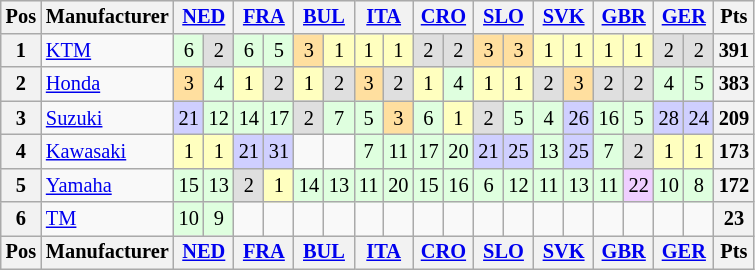<table align="left"| class="wikitable" style="font-size: 85%; text-align: center">
<tr valign="top">
<th valign="middle">Pos</th>
<th valign="middle">Manufacturer</th>
<th colspan=2><a href='#'>NED</a><br></th>
<th colspan=2><a href='#'>FRA</a><br></th>
<th colspan=2><a href='#'>BUL</a><br></th>
<th colspan=2><a href='#'>ITA</a><br></th>
<th colspan=2><a href='#'>CRO</a><br></th>
<th colspan=2><a href='#'>SLO</a><br></th>
<th colspan=2><a href='#'>SVK</a><br></th>
<th colspan=2><a href='#'>GBR</a><br></th>
<th colspan=2><a href='#'>GER</a><br></th>
<th valign="middle">Pts</th>
</tr>
<tr>
<th>1</th>
<td align=left> <a href='#'>KTM</a></td>
<td style="background:#dfffdf;">6</td>
<td style="background:#dfdfdf;">2</td>
<td style="background:#dfffdf;">6</td>
<td style="background:#dfffdf;">5</td>
<td style="background:#ffdf9f;">3</td>
<td style="background:#ffffbf;">1</td>
<td style="background:#ffffbf;">1</td>
<td style="background:#ffffbf;">1</td>
<td style="background:#dfdfdf;">2</td>
<td style="background:#dfdfdf;">2</td>
<td style="background:#ffdf9f;">3</td>
<td style="background:#ffdf9f;">3</td>
<td style="background:#ffffbf;">1</td>
<td style="background:#ffffbf;">1</td>
<td style="background:#ffffbf;">1</td>
<td style="background:#ffffbf;">1</td>
<td style="background:#dfdfdf;">2</td>
<td style="background:#dfdfdf;">2</td>
<th>391</th>
</tr>
<tr>
<th>2</th>
<td align=left> <a href='#'>Honda</a></td>
<td style="background:#ffdf9f;">3</td>
<td style="background:#dfffdf;">4</td>
<td style="background:#ffffbf;">1</td>
<td style="background:#dfdfdf;">2</td>
<td style="background:#ffffbf;">1</td>
<td style="background:#dfdfdf;">2</td>
<td style="background:#ffdf9f;">3</td>
<td style="background:#dfdfdf;">2</td>
<td style="background:#ffffbf;">1</td>
<td style="background:#dfffdf;">4</td>
<td style="background:#ffffbf;">1</td>
<td style="background:#ffffbf;">1</td>
<td style="background:#dfdfdf;">2</td>
<td style="background:#ffdf9f;">3</td>
<td style="background:#dfdfdf;">2</td>
<td style="background:#dfdfdf;">2</td>
<td style="background:#dfffdf;">4</td>
<td style="background:#dfffdf;">5</td>
<th>383</th>
</tr>
<tr>
<th>3</th>
<td align=left> <a href='#'>Suzuki</a></td>
<td style="background:#cfcfff;">21</td>
<td style="background:#dfffdf;">12</td>
<td style="background:#dfffdf;">14</td>
<td style="background:#dfffdf;">17</td>
<td style="background:#dfdfdf;">2</td>
<td style="background:#dfffdf;">7</td>
<td style="background:#dfffdf;">5</td>
<td style="background:#ffdf9f;">3</td>
<td style="background:#dfffdf;">6</td>
<td style="background:#ffffbf;">1</td>
<td style="background:#dfdfdf;">2</td>
<td style="background:#dfffdf;">5</td>
<td style="background:#dfffdf;">4</td>
<td style="background:#cfcfff;">26</td>
<td style="background:#dfffdf;">16</td>
<td style="background:#dfffdf;">5</td>
<td style="background:#cfcfff;">28</td>
<td style="background:#cfcfff;">24</td>
<th>209</th>
</tr>
<tr>
<th>4</th>
<td align=left> <a href='#'>Kawasaki</a></td>
<td style="background:#ffffbf;">1</td>
<td style="background:#ffffbf;">1</td>
<td style="background:#cfcfff;">21</td>
<td style="background:#cfcfff;">31</td>
<td></td>
<td></td>
<td style="background:#dfffdf;">7</td>
<td style="background:#dfffdf;">11</td>
<td style="background:#dfffdf;">17</td>
<td style="background:#dfffdf;">20</td>
<td style="background:#cfcfff;">21</td>
<td style="background:#cfcfff;">25</td>
<td style="background:#dfffdf;">13</td>
<td style="background:#cfcfff;">25</td>
<td style="background:#dfffdf;">7</td>
<td style="background:#dfdfdf;">2</td>
<td style="background:#ffffbf;">1</td>
<td style="background:#ffffbf;">1</td>
<th>173</th>
</tr>
<tr>
<th>5</th>
<td align=left> <a href='#'>Yamaha</a></td>
<td style="background:#dfffdf;">15</td>
<td style="background:#dfffdf;">13</td>
<td style="background:#dfdfdf;">2</td>
<td style="background:#ffffbf;">1</td>
<td style="background:#dfffdf;">14</td>
<td style="background:#dfffdf;">13</td>
<td style="background:#dfffdf;">11</td>
<td style="background:#dfffdf;">20</td>
<td style="background:#dfffdf;">15</td>
<td style="background:#dfffdf;">16</td>
<td style="background:#dfffdf;">6</td>
<td style="background:#dfffdf;">12</td>
<td style="background:#dfffdf;">11</td>
<td style="background:#dfffdf;">13</td>
<td style="background:#dfffdf;">11</td>
<td style="background:#efcfff;">22</td>
<td style="background:#dfffdf;">10</td>
<td style="background:#dfffdf;">8</td>
<th>172</th>
</tr>
<tr>
<th>6</th>
<td align=left> <a href='#'>TM</a></td>
<td style="background:#dfffdf;">10</td>
<td style="background:#dfffdf;">9</td>
<td></td>
<td></td>
<td></td>
<td></td>
<td></td>
<td></td>
<td></td>
<td></td>
<td></td>
<td></td>
<td></td>
<td></td>
<td></td>
<td></td>
<td></td>
<td></td>
<th>23</th>
</tr>
<tr valign="top">
<th valign="middle">Pos</th>
<th valign="middle">Manufacturer</th>
<th colspan=2><a href='#'>NED</a><br></th>
<th colspan=2><a href='#'>FRA</a><br></th>
<th colspan=2><a href='#'>BUL</a><br></th>
<th colspan=2><a href='#'>ITA</a><br></th>
<th colspan=2><a href='#'>CRO</a><br></th>
<th colspan=2><a href='#'>SLO</a><br></th>
<th colspan=2><a href='#'>SVK</a><br></th>
<th colspan=2><a href='#'>GBR</a><br></th>
<th colspan=2><a href='#'>GER</a><br></th>
<th valign="middle">Pts</th>
</tr>
</table>
